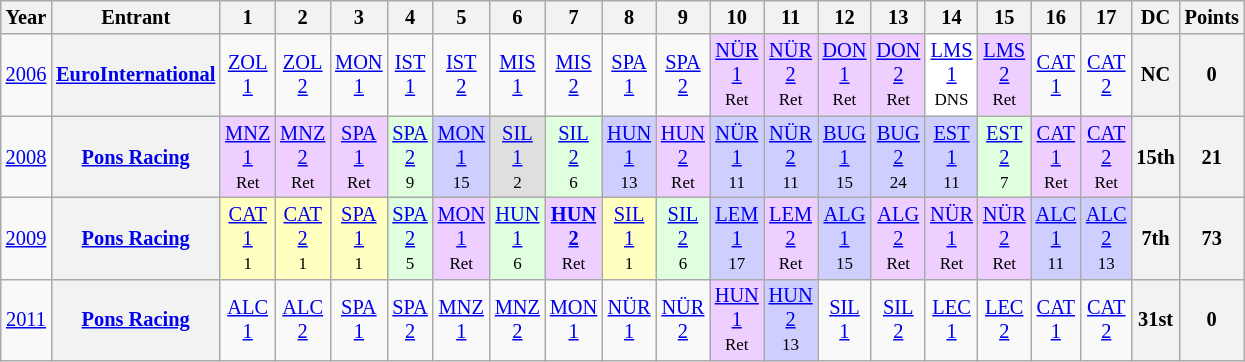<table class="wikitable" style="text-align:center; font-size:85%">
<tr>
<th>Year</th>
<th>Entrant</th>
<th>1</th>
<th>2</th>
<th>3</th>
<th>4</th>
<th>5</th>
<th>6</th>
<th>7</th>
<th>8</th>
<th>9</th>
<th>10</th>
<th>11</th>
<th>12</th>
<th>13</th>
<th>14</th>
<th>15</th>
<th>16</th>
<th>17</th>
<th>DC</th>
<th>Points</th>
</tr>
<tr>
<td><a href='#'>2006</a></td>
<th><a href='#'>EuroInternational</a></th>
<td><a href='#'>ZOL<br>1</a><br><small></small></td>
<td><a href='#'>ZOL<br>2</a><br><small></small></td>
<td><a href='#'>MON<br>1</a><br><small></small></td>
<td><a href='#'>IST<br>1</a><br><small></small></td>
<td><a href='#'>IST<br>2</a><br><small></small></td>
<td><a href='#'>MIS<br>1</a><br><small></small></td>
<td><a href='#'>MIS<br>2</a><br><small></small></td>
<td><a href='#'>SPA<br>1</a><br><small></small></td>
<td><a href='#'>SPA<br>2</a><br><small></small></td>
<td style="background:#eFcFfF;"><a href='#'>NÜR<br>1</a><br><small>Ret</small></td>
<td style="background:#eFcFfF;"><a href='#'>NÜR<br>2</a><br><small>Ret</small></td>
<td style="background:#eFcFfF;"><a href='#'>DON<br>1</a><br><small>Ret</small></td>
<td style="background:#eFcFfF;"><a href='#'>DON<br>2</a><br><small>Ret</small></td>
<td style="background:#FFFFFF;"><a href='#'>LMS<br>1</a><br><small>DNS</small></td>
<td style="background:#eFcFfF;"><a href='#'>LMS<br>2</a><br><small>Ret</small></td>
<td><a href='#'>CAT<br>1</a><br><small></small></td>
<td><a href='#'>CAT<br>2</a><br><small></small></td>
<th>NC</th>
<th>0</th>
</tr>
<tr>
<td><a href='#'>2008</a></td>
<th nowrap><a href='#'>Pons Racing</a></th>
<td style="background:#eFcFfF;"><a href='#'>MNZ<br>1</a><br><small>Ret</small></td>
<td style="background:#eFcFfF;"><a href='#'>MNZ<br>2</a><br><small>Ret</small></td>
<td style="background:#eFcFfF;"><a href='#'>SPA<br>1</a><br><small>Ret</small></td>
<td style="background:#DFfFDF;"><a href='#'>SPA<br>2</a><br><small>9</small></td>
<td style="background:#cFcFfF;"><a href='#'>MON<br>1</a><br><small>15</small></td>
<td style="background:#DFDFDF;"><a href='#'>SIL<br>1</a><br><small>2</small></td>
<td style="background:#DFfFDF;"><a href='#'>SIL<br>2</a><br><small>6</small></td>
<td style="background:#cFcFfF;"><a href='#'>HUN<br>1</a><br><small>13</small></td>
<td style="background:#eFcFfF;"><a href='#'>HUN<br>2</a><br><small>Ret</small></td>
<td style="background:#cFcFfF;"><a href='#'>NÜR<br>1</a><br><small>11</small></td>
<td style="background:#cFcFfF;"><a href='#'>NÜR<br>2</a><br><small>11</small></td>
<td style="background:#cFcFfF;"><a href='#'>BUG<br>1</a><br><small>15</small></td>
<td style="background:#cFcFfF;"><a href='#'>BUG<br>2</a><br><small>24</small></td>
<td style="background:#cFcFfF;"><a href='#'>EST<br>1</a><br><small>11</small></td>
<td style="background:#DFfFDF;"><a href='#'>EST<br>2</a><br><small>7</small></td>
<td style="background:#eFcFfF;"><a href='#'>CAT<br>1</a><br><small>Ret</small></td>
<td style="background:#eFcFfF;"><a href='#'>CAT<br>2</a><br><small>Ret</small></td>
<th>15th</th>
<th>21</th>
</tr>
<tr>
<td><a href='#'>2009</a></td>
<th nowrap><a href='#'>Pons Racing</a></th>
<td style="background:#fFfFbF;"><a href='#'>CAT<br>1</a><br><small>1</small></td>
<td style="background:#fFfFbF;"><a href='#'>CAT<br>2</a><br><small>1</small></td>
<td style="background:#fFfFbF;"><a href='#'>SPA<br>1</a><br><small>1</small></td>
<td style="background:#DFfFDF;"><a href='#'>SPA<br>2</a><br><small>5</small></td>
<td style="background:#eFcFfF;"><a href='#'>MON<br>1</a><br><small>Ret</small></td>
<td style="background:#DFfFDF;"><a href='#'>HUN<br>1</a><br><small>6</small></td>
<td style="background:#eFcFfF;"><strong><a href='#'>HUN<br>2</a></strong><br><small>Ret</small></td>
<td style="background:#fFfFbF;"><a href='#'>SIL<br>1</a><br><small>1</small></td>
<td style="background:#DFfFDF;"><a href='#'>SIL<br>2</a><br><small>6</small></td>
<td style="background:#cFcFfF;"><a href='#'>LEM<br>1</a><br><small>17</small></td>
<td style="background:#eFcFfF;"><a href='#'>LEM<br>2</a><br><small>Ret</small></td>
<td style="background:#cFcFfF;"><a href='#'>ALG<br>1</a><br><small>15</small></td>
<td style="background:#eFcFfF;"><a href='#'>ALG<br>2</a><br><small>Ret</small></td>
<td style="background:#eFcFfF;"><a href='#'>NÜR<br>1</a><br><small>Ret</small></td>
<td style="background:#eFcFfF;"><a href='#'>NÜR<br>2</a><br><small>Ret</small></td>
<td style="background:#cFcFfF;"><a href='#'>ALC<br>1</a><br><small>11</small></td>
<td style="background:#cFcFfF;"><a href='#'>ALC<br>2</a><br><small>13</small></td>
<th>7th</th>
<th>73</th>
</tr>
<tr>
<td><a href='#'>2011</a></td>
<th nowrap><a href='#'>Pons Racing</a></th>
<td><a href='#'>ALC<br>1</a><br><small></small></td>
<td><a href='#'>ALC<br>2</a><br><small></small></td>
<td><a href='#'>SPA<br>1</a><br><small></small></td>
<td><a href='#'>SPA<br>2</a><br><small></small></td>
<td><a href='#'>MNZ<br>1</a><br><small></small></td>
<td><a href='#'>MNZ<br>2</a><br><small></small></td>
<td><a href='#'>MON<br>1</a><br><small></small></td>
<td><a href='#'>NÜR<br>1</a><br><small></small></td>
<td><a href='#'>NÜR<br>2</a><br><small></small></td>
<td style="background:#EFCFFF;"><a href='#'>HUN<br>1</a><br><small>Ret</small></td>
<td style="background:#CFCFFF;"><a href='#'>HUN<br>2</a><br><small>13</small></td>
<td><a href='#'>SIL<br>1</a><br><small></small></td>
<td><a href='#'>SIL<br>2</a><br><small></small></td>
<td><a href='#'>LEC<br>1</a><br><small></small></td>
<td><a href='#'>LEC<br>2</a><br><small></small></td>
<td><a href='#'>CAT<br>1</a><br><small></small></td>
<td><a href='#'>CAT<br>2</a><br><small></small></td>
<th>31st</th>
<th>0</th>
</tr>
</table>
